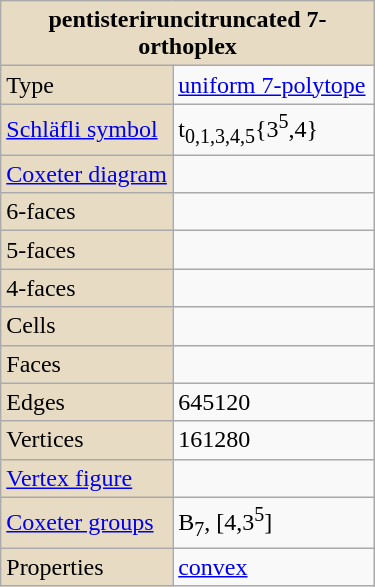<table class="wikitable" align="right" style="margin-left:10px" width="250">
<tr>
<th style="background:#e7dcc3;" colspan="2">pentisteriruncitruncated 7-orthoplex</th>
</tr>
<tr>
<td style="background:#e7dcc3;">Type</td>
<td><a href='#'>uniform 7-polytope</a></td>
</tr>
<tr>
<td style="background:#e7dcc3;"><a href='#'>Schläfli symbol</a></td>
<td>t<sub>0,1,3,4,5</sub>{3<sup>5</sup>,4}</td>
</tr>
<tr>
<td style="background:#e7dcc3;"><a href='#'>Coxeter diagram</a></td>
<td><br></td>
</tr>
<tr>
<td style="background:#e7dcc3;">6-faces</td>
<td></td>
</tr>
<tr>
<td style="background:#e7dcc3;">5-faces</td>
<td></td>
</tr>
<tr>
<td style="background:#e7dcc3;">4-faces</td>
<td></td>
</tr>
<tr>
<td style="background:#e7dcc3;">Cells</td>
<td></td>
</tr>
<tr>
<td style="background:#e7dcc3;">Faces</td>
<td></td>
</tr>
<tr>
<td style="background:#e7dcc3;">Edges</td>
<td>645120</td>
</tr>
<tr>
<td style="background:#e7dcc3;">Vertices</td>
<td>161280</td>
</tr>
<tr>
<td style="background:#e7dcc3;"><a href='#'>Vertex figure</a></td>
<td></td>
</tr>
<tr>
<td style="background:#e7dcc3;"><a href='#'>Coxeter groups</a></td>
<td>B<sub>7</sub>, [4,3<sup>5</sup>]</td>
</tr>
<tr>
<td style="background:#e7dcc3;">Properties</td>
<td><a href='#'>convex</a></td>
</tr>
</table>
